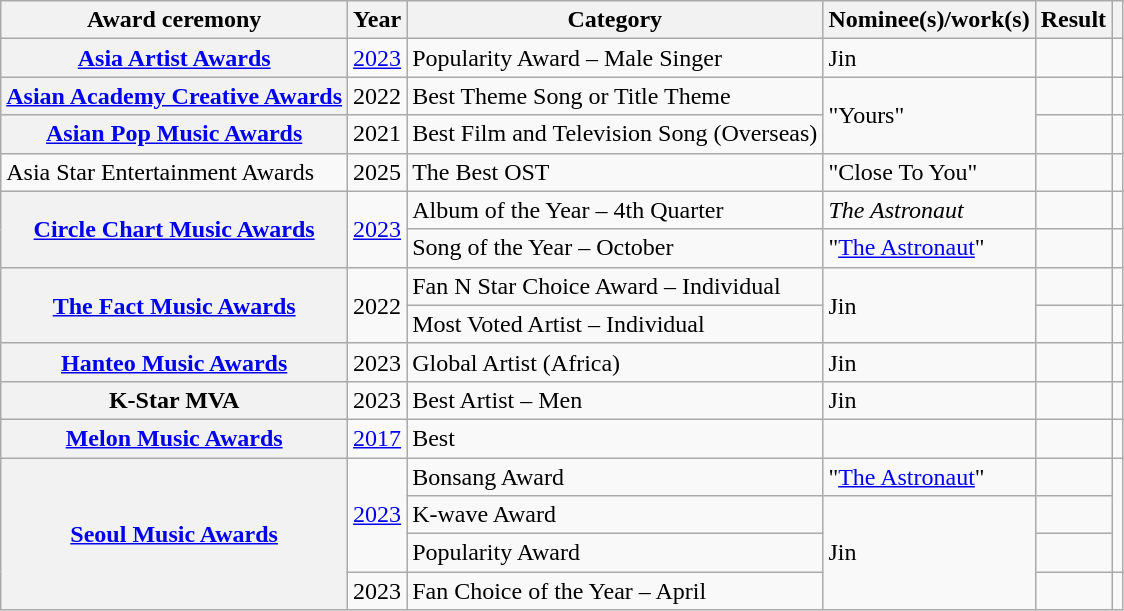<table class="wikitable sortable plainrowheaders">
<tr>
<th scope="col">Award ceremony</th>
<th scope="col">Year</th>
<th scope="col">Category</th>
<th scope="col">Nominee(s)/work(s)</th>
<th scope="col">Result</th>
<th scope="col" class="unsortable"></th>
</tr>
<tr>
<th scope="row"><a href='#'>Asia Artist Awards</a></th>
<td><a href='#'>2023</a></td>
<td>Popularity Award – Male Singer</td>
<td>Jin</td>
<td></td>
<td style="text-align:center;"></td>
</tr>
<tr>
<th scope="row"><a href='#'>Asian Academy Creative Awards</a></th>
<td>2022</td>
<td>Best Theme Song or Title Theme</td>
<td rowspan="2">"Yours"</td>
<td></td>
<td style="text-align:center"></td>
</tr>
<tr>
<th scope="row"><a href='#'>Asian Pop Music Awards</a></th>
<td>2021</td>
<td>Best Film and Television Song (Overseas)</td>
<td></td>
<td style="text-align:center;"></td>
</tr>
<tr>
<td>Asia Star Entertainment Awards<br></td>
<td>2025</td>
<td>The Best OST</td>
<td>"Close To You"</td>
<td></td>
<td style="text-align:center;"></td>
</tr>
<tr>
<th rowspan="2" scope="row"><a href='#'>Circle Chart Music Awards</a></th>
<td rowspan="2"><a href='#'>2023</a></td>
<td>Album of the Year – 4th Quarter</td>
<td><em>The Astronaut</em></td>
<td></td>
<td style="text-align:center"></td>
</tr>
<tr>
<td>Song of the Year – October</td>
<td>"<a href='#'>The Astronaut</a>"</td>
<td></td>
<td style="text-align:center"></td>
</tr>
<tr>
<th scope="row" rowspan="2"><a href='#'>The Fact Music Awards</a></th>
<td rowspan="2">2022</td>
<td>Fan N Star Choice Award – Individual</td>
<td rowspan="2">Jin</td>
<td></td>
<td style="text-align:center;"></td>
</tr>
<tr>
<td>Most Voted Artist – Individual</td>
<td></td>
<td style="text-align:center;"></td>
</tr>
<tr>
<th scope="row"><a href='#'>Hanteo Music Awards</a></th>
<td>2023</td>
<td>Global Artist (Africa)</td>
<td>Jin</td>
<td></td>
<td style="text-align:center;"></td>
</tr>
<tr>
<th scope="row">K-Star MVA</th>
<td>2023</td>
<td>Best Artist – Men</td>
<td>Jin</td>
<td></td>
<td style="text-align:center;"></td>
</tr>
<tr>
<th scope="row"><a href='#'>Melon Music Awards</a></th>
<td><a href='#'>2017</a></td>
<td>Best </td>
<td></td>
<td></td>
<td style="text-align:center;"></td>
</tr>
<tr>
<th scope="row" rowspan="4"><a href='#'>Seoul Music Awards</a></th>
<td rowspan="3"><a href='#'>2023</a></td>
<td>Bonsang Award</td>
<td>"<a href='#'>The Astronaut</a>"</td>
<td></td>
<td style="text-align:center" rowspan="3"></td>
</tr>
<tr>
<td>K-wave Award</td>
<td rowspan="3">Jin</td>
<td></td>
</tr>
<tr>
<td>Popularity Award</td>
<td></td>
</tr>
<tr>
<td>2023</td>
<td>Fan Choice of the Year – April</td>
<td></td>
<td style="text-align:center"></td>
</tr>
</table>
